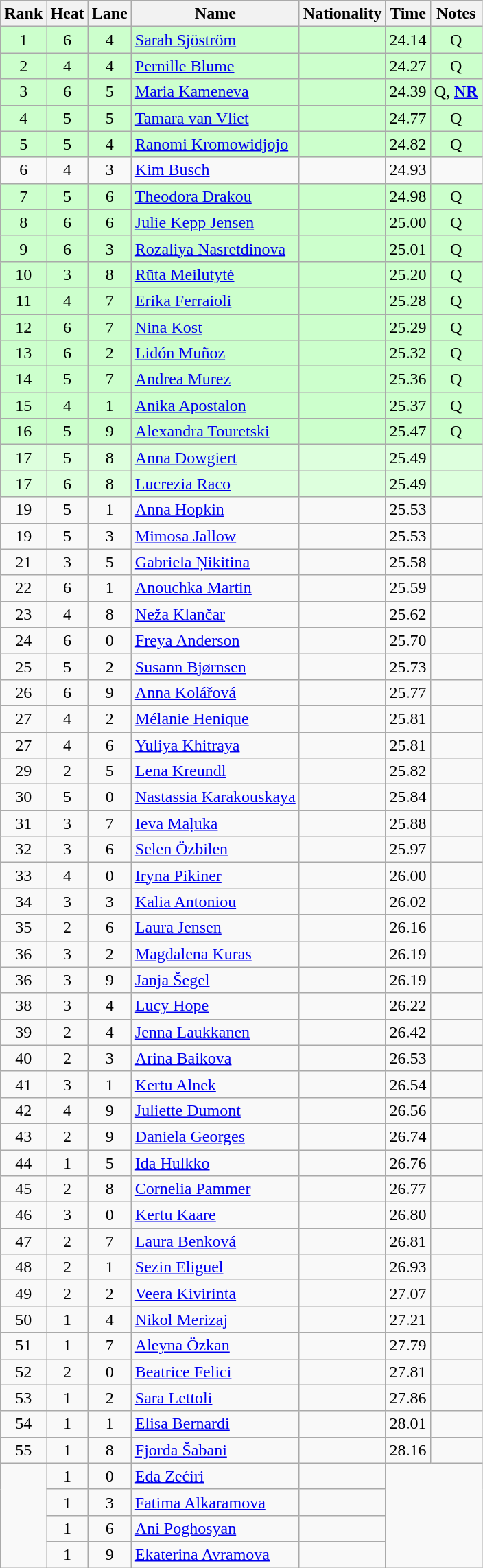<table class="wikitable sortable" style="text-align:center">
<tr>
<th>Rank</th>
<th>Heat</th>
<th>Lane</th>
<th>Name</th>
<th>Nationality</th>
<th>Time</th>
<th>Notes</th>
</tr>
<tr bgcolor=ccffcc>
<td>1</td>
<td>6</td>
<td>4</td>
<td align=left><a href='#'>Sarah Sjöström</a></td>
<td align=left></td>
<td>24.14</td>
<td>Q</td>
</tr>
<tr bgcolor=ccffcc>
<td>2</td>
<td>4</td>
<td>4</td>
<td align=left><a href='#'>Pernille Blume</a></td>
<td align=left></td>
<td>24.27</td>
<td>Q</td>
</tr>
<tr bgcolor=ccffcc>
<td>3</td>
<td>6</td>
<td>5</td>
<td align=left><a href='#'>Maria Kameneva</a></td>
<td align=left></td>
<td>24.39</td>
<td>Q, <strong><a href='#'>NR</a></strong></td>
</tr>
<tr bgcolor=ccffcc>
<td>4</td>
<td>5</td>
<td>5</td>
<td align=left><a href='#'>Tamara van Vliet</a></td>
<td align=left></td>
<td>24.77</td>
<td>Q</td>
</tr>
<tr bgcolor=ccffcc>
<td>5</td>
<td>5</td>
<td>4</td>
<td align=left><a href='#'>Ranomi Kromowidjojo</a></td>
<td align=left></td>
<td>24.82</td>
<td>Q</td>
</tr>
<tr>
<td>6</td>
<td>4</td>
<td>3</td>
<td align=left><a href='#'>Kim Busch</a></td>
<td align=left></td>
<td>24.93</td>
<td></td>
</tr>
<tr bgcolor=ccffcc>
<td>7</td>
<td>5</td>
<td>6</td>
<td align=left><a href='#'>Theodora Drakou</a></td>
<td align=left></td>
<td>24.98</td>
<td>Q</td>
</tr>
<tr bgcolor=ccffcc>
<td>8</td>
<td>6</td>
<td>6</td>
<td align=left><a href='#'>Julie Kepp Jensen</a></td>
<td align=left></td>
<td>25.00</td>
<td>Q</td>
</tr>
<tr bgcolor=ccffcc>
<td>9</td>
<td>6</td>
<td>3</td>
<td align=left><a href='#'>Rozaliya Nasretdinova</a></td>
<td align=left></td>
<td>25.01</td>
<td>Q</td>
</tr>
<tr bgcolor=ccffcc>
<td>10</td>
<td>3</td>
<td>8</td>
<td align=left><a href='#'>Rūta Meilutytė</a></td>
<td align=left></td>
<td>25.20</td>
<td>Q</td>
</tr>
<tr bgcolor=ccffcc>
<td>11</td>
<td>4</td>
<td>7</td>
<td align=left><a href='#'>Erika Ferraioli</a></td>
<td align=left></td>
<td>25.28</td>
<td>Q</td>
</tr>
<tr bgcolor=ccffcc>
<td>12</td>
<td>6</td>
<td>7</td>
<td align=left><a href='#'>Nina Kost</a></td>
<td align=left></td>
<td>25.29</td>
<td>Q</td>
</tr>
<tr bgcolor=ccffcc>
<td>13</td>
<td>6</td>
<td>2</td>
<td align=left><a href='#'>Lidón Muñoz</a></td>
<td align=left></td>
<td>25.32</td>
<td>Q</td>
</tr>
<tr bgcolor=ccffcc>
<td>14</td>
<td>5</td>
<td>7</td>
<td align=left><a href='#'>Andrea Murez</a></td>
<td align=left></td>
<td>25.36</td>
<td>Q</td>
</tr>
<tr bgcolor=ccffcc>
<td>15</td>
<td>4</td>
<td>1</td>
<td align=left><a href='#'>Anika Apostalon</a></td>
<td align=left></td>
<td>25.37</td>
<td>Q</td>
</tr>
<tr bgcolor=ccffcc>
<td>16</td>
<td>5</td>
<td>9</td>
<td align=left><a href='#'>Alexandra Touretski</a></td>
<td align=left></td>
<td>25.47</td>
<td>Q</td>
</tr>
<tr bgcolor=ddffdd>
<td>17</td>
<td>5</td>
<td>8</td>
<td align=left><a href='#'>Anna Dowgiert</a></td>
<td align=left></td>
<td>25.49</td>
<td></td>
</tr>
<tr bgcolor=ddffdd>
<td>17</td>
<td>6</td>
<td>8</td>
<td align=left><a href='#'>Lucrezia Raco</a></td>
<td align=left></td>
<td>25.49</td>
<td></td>
</tr>
<tr>
<td>19</td>
<td>5</td>
<td>1</td>
<td align=left><a href='#'>Anna Hopkin</a></td>
<td align=left></td>
<td>25.53</td>
<td></td>
</tr>
<tr>
<td>19</td>
<td>5</td>
<td>3</td>
<td align=left><a href='#'>Mimosa Jallow</a></td>
<td align=left></td>
<td>25.53</td>
<td></td>
</tr>
<tr>
<td>21</td>
<td>3</td>
<td>5</td>
<td align=left><a href='#'>Gabriela Ņikitina</a></td>
<td align=left></td>
<td>25.58</td>
<td></td>
</tr>
<tr>
<td>22</td>
<td>6</td>
<td>1</td>
<td align=left><a href='#'>Anouchka Martin</a></td>
<td align=left></td>
<td>25.59</td>
<td></td>
</tr>
<tr>
<td>23</td>
<td>4</td>
<td>8</td>
<td align=left><a href='#'>Neža Klančar</a></td>
<td align=left></td>
<td>25.62</td>
<td></td>
</tr>
<tr>
<td>24</td>
<td>6</td>
<td>0</td>
<td align=left><a href='#'>Freya Anderson</a></td>
<td align=left></td>
<td>25.70</td>
<td></td>
</tr>
<tr>
<td>25</td>
<td>5</td>
<td>2</td>
<td align=left><a href='#'>Susann Bjørnsen</a></td>
<td align=left></td>
<td>25.73</td>
<td></td>
</tr>
<tr>
<td>26</td>
<td>6</td>
<td>9</td>
<td align=left><a href='#'>Anna Kolářová</a></td>
<td align=left></td>
<td>25.77</td>
<td></td>
</tr>
<tr>
<td>27</td>
<td>4</td>
<td>2</td>
<td align=left><a href='#'>Mélanie Henique</a></td>
<td align=left></td>
<td>25.81</td>
<td></td>
</tr>
<tr>
<td>27</td>
<td>4</td>
<td>6</td>
<td align=left><a href='#'>Yuliya Khitraya</a></td>
<td align=left></td>
<td>25.81</td>
<td></td>
</tr>
<tr>
<td>29</td>
<td>2</td>
<td>5</td>
<td align=left><a href='#'>Lena Kreundl</a></td>
<td align=left></td>
<td>25.82</td>
<td></td>
</tr>
<tr>
<td>30</td>
<td>5</td>
<td>0</td>
<td align=left><a href='#'>Nastassia Karakouskaya</a></td>
<td align=left></td>
<td>25.84</td>
<td></td>
</tr>
<tr>
<td>31</td>
<td>3</td>
<td>7</td>
<td align=left><a href='#'>Ieva Maļuka</a></td>
<td align=left></td>
<td>25.88</td>
<td></td>
</tr>
<tr>
<td>32</td>
<td>3</td>
<td>6</td>
<td align=left><a href='#'>Selen Özbilen</a></td>
<td align=left></td>
<td>25.97</td>
<td></td>
</tr>
<tr>
<td>33</td>
<td>4</td>
<td>0</td>
<td align=left><a href='#'>Iryna Pikiner</a></td>
<td align=left></td>
<td>26.00</td>
<td></td>
</tr>
<tr>
<td>34</td>
<td>3</td>
<td>3</td>
<td align=left><a href='#'>Kalia Antoniou</a></td>
<td align=left></td>
<td>26.02</td>
<td></td>
</tr>
<tr>
<td>35</td>
<td>2</td>
<td>6</td>
<td align=left><a href='#'>Laura Jensen</a></td>
<td align=left></td>
<td>26.16</td>
<td></td>
</tr>
<tr>
<td>36</td>
<td>3</td>
<td>2</td>
<td align=left><a href='#'>Magdalena Kuras</a></td>
<td align=left></td>
<td>26.19</td>
<td></td>
</tr>
<tr>
<td>36</td>
<td>3</td>
<td>9</td>
<td align=left><a href='#'>Janja Šegel</a></td>
<td align=left></td>
<td>26.19</td>
<td></td>
</tr>
<tr>
<td>38</td>
<td>3</td>
<td>4</td>
<td align=left><a href='#'>Lucy Hope</a></td>
<td align=left></td>
<td>26.22</td>
<td></td>
</tr>
<tr>
<td>39</td>
<td>2</td>
<td>4</td>
<td align=left><a href='#'>Jenna Laukkanen</a></td>
<td align=left></td>
<td>26.42</td>
<td></td>
</tr>
<tr>
<td>40</td>
<td>2</td>
<td>3</td>
<td align=left><a href='#'>Arina Baikova</a></td>
<td align=left></td>
<td>26.53</td>
<td></td>
</tr>
<tr>
<td>41</td>
<td>3</td>
<td>1</td>
<td align=left><a href='#'>Kertu Alnek</a></td>
<td align=left></td>
<td>26.54</td>
<td></td>
</tr>
<tr>
<td>42</td>
<td>4</td>
<td>9</td>
<td align=left><a href='#'>Juliette Dumont</a></td>
<td align=left></td>
<td>26.56</td>
<td></td>
</tr>
<tr>
<td>43</td>
<td>2</td>
<td>9</td>
<td align=left><a href='#'>Daniela Georges</a></td>
<td align=left></td>
<td>26.74</td>
<td></td>
</tr>
<tr>
<td>44</td>
<td>1</td>
<td>5</td>
<td align=left><a href='#'>Ida Hulkko</a></td>
<td align=left></td>
<td>26.76</td>
<td></td>
</tr>
<tr>
<td>45</td>
<td>2</td>
<td>8</td>
<td align=left><a href='#'>Cornelia Pammer</a></td>
<td align=left></td>
<td>26.77</td>
<td></td>
</tr>
<tr>
<td>46</td>
<td>3</td>
<td>0</td>
<td align=left><a href='#'>Kertu Kaare</a></td>
<td align=left></td>
<td>26.80</td>
<td></td>
</tr>
<tr>
<td>47</td>
<td>2</td>
<td>7</td>
<td align=left><a href='#'>Laura Benková</a></td>
<td align=left></td>
<td>26.81</td>
<td></td>
</tr>
<tr>
<td>48</td>
<td>2</td>
<td>1</td>
<td align=left><a href='#'>Sezin Eliguel</a></td>
<td align=left></td>
<td>26.93</td>
<td></td>
</tr>
<tr>
<td>49</td>
<td>2</td>
<td>2</td>
<td align=left><a href='#'>Veera Kivirinta</a></td>
<td align=left></td>
<td>27.07</td>
<td></td>
</tr>
<tr>
<td>50</td>
<td>1</td>
<td>4</td>
<td align=left><a href='#'>Nikol Merizaj</a></td>
<td align=left></td>
<td>27.21</td>
<td></td>
</tr>
<tr>
<td>51</td>
<td>1</td>
<td>7</td>
<td align=left><a href='#'>Aleyna Özkan</a></td>
<td align=left></td>
<td>27.79</td>
<td></td>
</tr>
<tr>
<td>52</td>
<td>2</td>
<td>0</td>
<td align=left><a href='#'>Beatrice Felici</a></td>
<td align=left></td>
<td>27.81</td>
<td></td>
</tr>
<tr>
<td>53</td>
<td>1</td>
<td>2</td>
<td align=left><a href='#'>Sara Lettoli</a></td>
<td align=left></td>
<td>27.86</td>
<td></td>
</tr>
<tr>
<td>54</td>
<td>1</td>
<td>1</td>
<td align=left><a href='#'>Elisa Bernardi</a></td>
<td align=left></td>
<td>28.01</td>
<td></td>
</tr>
<tr>
<td>55</td>
<td>1</td>
<td>8</td>
<td align=left><a href='#'>Fjorda Šabani</a></td>
<td align=left></td>
<td>28.16</td>
<td></td>
</tr>
<tr>
<td rowspan=4></td>
<td>1</td>
<td>0</td>
<td align=left><a href='#'>Eda Zećiri</a></td>
<td align=left></td>
<td colspan=2 rowspan=4></td>
</tr>
<tr>
<td>1</td>
<td>3</td>
<td align=left><a href='#'>Fatima Alkaramova</a></td>
<td align=left></td>
</tr>
<tr>
<td>1</td>
<td>6</td>
<td align=left><a href='#'>Ani Poghosyan</a></td>
<td align=left></td>
</tr>
<tr>
<td>1</td>
<td>9</td>
<td align=left><a href='#'>Ekaterina Avramova</a></td>
<td align=left></td>
</tr>
</table>
